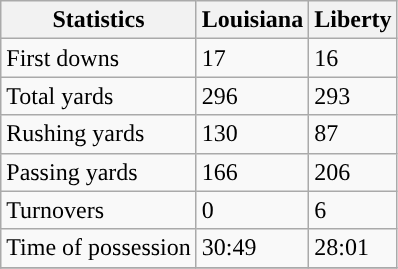<table class="wikitable">
<tr>
<th>Statistics</th>
<th>Louisiana</th>
<th>Liberty</th>
</tr>
<tr>
<td>First downs</td>
<td>17</td>
<td>16</td>
</tr>
<tr>
<td>Total yards</td>
<td>296</td>
<td>293</td>
</tr>
<tr>
<td>Rushing yards</td>
<td>130</td>
<td>87</td>
</tr>
<tr>
<td>Passing yards</td>
<td>166</td>
<td>206</td>
</tr>
<tr>
<td>Turnovers</td>
<td>0</td>
<td>6</td>
</tr>
<tr>
<td>Time of possession</td>
<td>30:49</td>
<td>28:01</td>
</tr>
<tr>
</tr>
</table>
